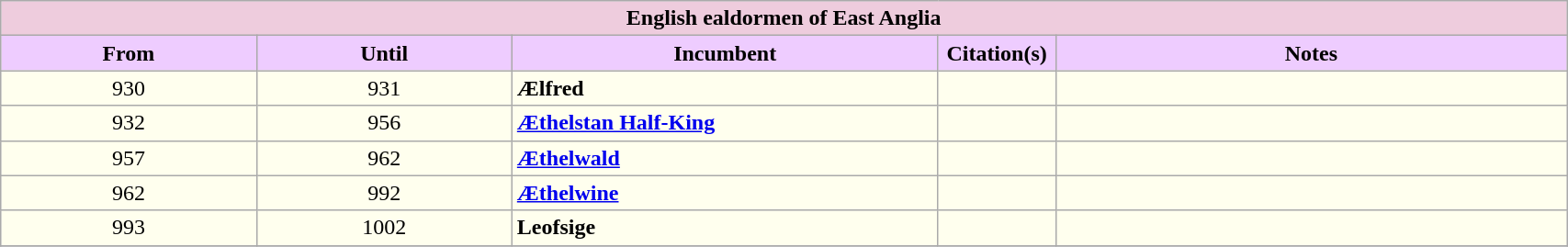<table class="wikitable" style="width:90%">
<tr>
<th style="background-color:#eeccdd" colspan="5">English ealdormen of East Anglia</th>
</tr>
<tr align=left>
<th style="background-color:#eeccff" width="15%">From</th>
<th style="background-color:#eeccff" width="15%">Until</th>
<th style="background-color:#eeccff" width="25%">Incumbent</th>
<th style="background-color:#eeccff" width="5%">Citation(s)</th>
<th style="background-color:#eeccff" width="30%">Notes</th>
</tr>
<tr valign=top bgcolor="#ffffee">
<td align=center>930</td>
<td align=center>931</td>
<td><strong>Ælfred</strong></td>
<td></td>
<td></td>
</tr>
<tr valign=top bgcolor="#ffffee">
<td align=center>932</td>
<td align=center>956</td>
<td><strong><a href='#'>Æthelstan Half-King</a></strong></td>
<td></td>
<td></td>
</tr>
<tr valign=top bgcolor="#ffffee">
<td align=center>957</td>
<td align=center>962</td>
<td><strong><a href='#'>Æthelwald</a></strong></td>
<td></td>
<td></td>
</tr>
<tr valign=top bgcolor="#ffffee">
<td align=center>962</td>
<td align=center>992</td>
<td><strong><a href='#'>Æthelwine</a></strong></td>
<td></td>
<td></td>
</tr>
<tr valign=top bgcolor="#ffffee">
<td align=center>993</td>
<td align=center>1002</td>
<td><strong>Leofsige</strong></td>
<td></td>
<td></td>
</tr>
<tr valign=top bgcolor="#ffffee">
</tr>
</table>
